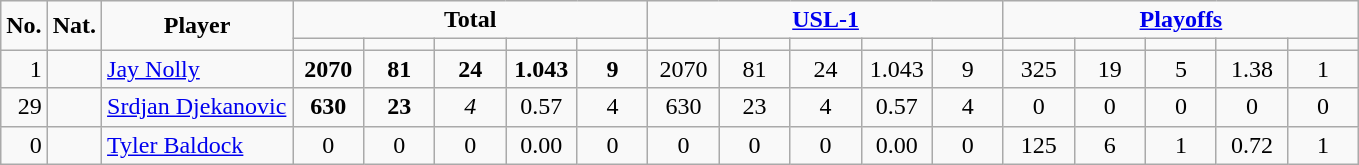<table class="wikitable sortable" border="1" style="text-align:center">
<tr>
<td rowspan="2" style="width:15px; text-align:center;"><strong>No.</strong></td>
<td rowspan="2" style="width:15px; text-align:center;"><strong>Nat.</strong></td>
<td rowspan="2" style="width:120px; text-align:center;"><strong>Player</strong></td>
<td colspan="5" style="width:160px; text-align:center;"><strong>Total</strong></td>
<td colspan="5" style="width:160px; text-align:center;"><strong><a href='#'>USL-1</a></strong></td>
<td colspan="5" style="width:160px; text-align:center;"><strong><a href='#'>Playoffs</a></strong></td>
</tr>
<tr>
<td style="width: 40px;"><strong></strong></td>
<td style="width: 40px;"><strong></strong></td>
<td style="width: 40px;"><strong></strong></td>
<td style="width: 40px;"><strong></strong></td>
<td style="width: 40px;"><strong></strong></td>
<td style="width: 40px;"><strong></strong></td>
<td style="width: 40px;"><strong></strong></td>
<td style="width: 40px;"><strong></strong></td>
<td style="width: 40px;"><strong></strong></td>
<td style="width: 40px;"><strong></strong></td>
<td style="width: 40px;"><strong></strong></td>
<td style="width: 40px;"><strong></strong></td>
<td style="width: 40px;"><strong></strong></td>
<td style="width: 40px;"><strong></strong></td>
<td style="width: 40px;"><strong></strong></td>
</tr>
<tr>
<td style="text-align: right;">1</td>
<td></td>
<td style="text-align: left;"><a href='#'>Jay Nolly</a></td>
<td><strong>2070</strong></td>
<td><strong>81</strong></td>
<td><strong>24</strong></td>
<td><strong>1.043</strong></td>
<td><strong>9</strong></td>
<td>2070</td>
<td>81</td>
<td>24</td>
<td>1.043</td>
<td>9</td>
<td>325</td>
<td>19</td>
<td>5</td>
<td>1.38</td>
<td>1</td>
</tr>
<tr>
<td style="text-align: right;">29</td>
<td></td>
<td style="text-align: left;"><a href='#'>Srdjan Djekanovic</a></td>
<td><strong>630</strong></td>
<td><strong>23</strong></td>
<td><em>4<strong></td>
<td></strong>0.57<strong></td>
<td></strong>4<strong></td>
<td>630</td>
<td>23</td>
<td>4</td>
<td>0.57</td>
<td>4</td>
<td>0</td>
<td>0</td>
<td>0</td>
<td>0</td>
<td>0</td>
</tr>
<tr>
<td style="text-align: right;">0</td>
<td></td>
<td style="text-align: left;"><a href='#'>Tyler Baldock</a></td>
<td></strong>0<strong></td>
<td></strong>0<strong></td>
<td></strong>0<strong></td>
<td></strong>0.00<strong></td>
<td></strong>0<strong></td>
<td>0</td>
<td>0</td>
<td>0</td>
<td>0.00</td>
<td>0</td>
<td>125</td>
<td>6</td>
<td>1</td>
<td>0.72</td>
<td>1</td>
</tr>
</table>
